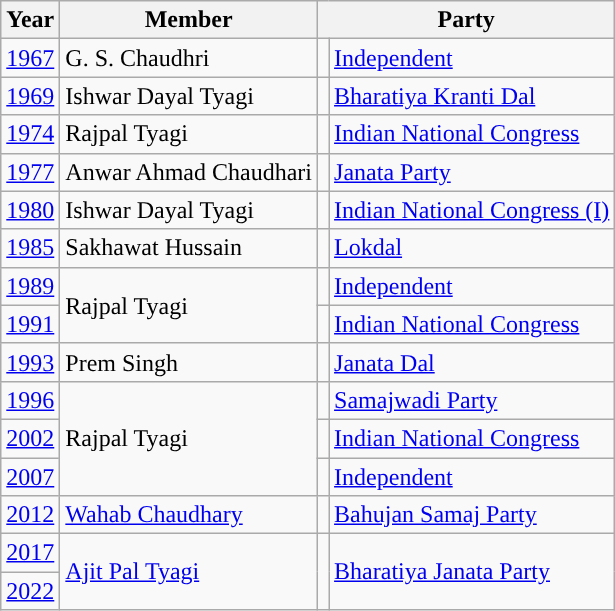<table class="wikitable">
<tr>
<th>Year</th>
<th>Member</th>
<th colspan="2">Party</th>
</tr>
<tr>
<td><a href='#'>1967</a></td>
<td>G. S. Chaudhri</td>
<td style="background-color: "></td>
<td><a href='#'>Independent</a></td>
</tr>
<tr>
<td><a href='#'>1969</a></td>
<td>Ishwar Dayal Tyagi</td>
<td style="background-color: "></td>
<td><a href='#'>Bharatiya Kranti Dal</a></td>
</tr>
<tr>
<td><a href='#'>1974</a></td>
<td>Rajpal Tyagi</td>
<td style="background-color: "></td>
<td><a href='#'>Indian National Congress</a></td>
</tr>
<tr>
<td><a href='#'>1977</a></td>
<td>Anwar Ahmad Chaudhari</td>
<td style="background-color: "></td>
<td><a href='#'>Janata Party</a></td>
</tr>
<tr>
<td><a href='#'>1980</a></td>
<td>Ishwar Dayal Tyagi</td>
<td style="background-color: "></td>
<td><a href='#'>Indian National Congress (I)</a></td>
</tr>
<tr>
<td><a href='#'>1985</a></td>
<td>Sakhawat Hussain</td>
<td style="background-color: "></td>
<td><a href='#'>Lokdal</a></td>
</tr>
<tr>
<td><a href='#'>1989</a></td>
<td rowspan="2">Rajpal Tyagi</td>
<td style="background-color: "></td>
<td><a href='#'>Independent</a></td>
</tr>
<tr>
<td><a href='#'>1991</a></td>
<td style="background-color: "></td>
<td><a href='#'>Indian National Congress</a></td>
</tr>
<tr>
<td><a href='#'>1993</a></td>
<td>Prem Singh</td>
<td style="background-color: "></td>
<td><a href='#'>Janata Dal</a></td>
</tr>
<tr>
<td><a href='#'>1996</a></td>
<td rowspan="3">Rajpal Tyagi</td>
<td style="background-color: "></td>
<td><a href='#'>Samajwadi Party</a></td>
</tr>
<tr>
<td><a href='#'>2002</a></td>
<td style="background-color: "></td>
<td><a href='#'>Indian National Congress</a></td>
</tr>
<tr>
<td><a href='#'>2007</a></td>
<td style="background-color: "></td>
<td><a href='#'>Independent</a></td>
</tr>
<tr>
<td><a href='#'>2012</a></td>
<td><a href='#'>Wahab Chaudhary</a></td>
<td style="background-color: "></td>
<td><a href='#'>Bahujan Samaj Party</a></td>
</tr>
<tr>
<td><a href='#'>2017</a></td>
<td rowspan="2"><a href='#'>Ajit Pal Tyagi</a></td>
<td rowspan="2" style="background-color: "></td>
<td rowspan="2"><a href='#'>Bharatiya Janata Party</a></td>
</tr>
<tr>
<td><a href='#'>2022</a></td>
</tr>
</table>
